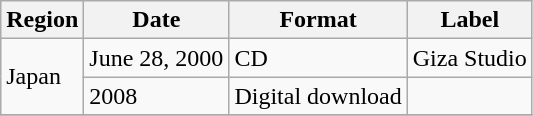<table class="wikitable plainrowheaders">
<tr>
<th scope="col">Region</th>
<th scope="col">Date</th>
<th scope="col">Format</th>
<th scope="col">Label</th>
</tr>
<tr>
<td rowspan="2">Japan</td>
<td>June 28, 2000</td>
<td>CD</td>
<td>Giza Studio</td>
</tr>
<tr>
<td>2008</td>
<td>Digital download</td>
<td></td>
</tr>
<tr>
</tr>
</table>
